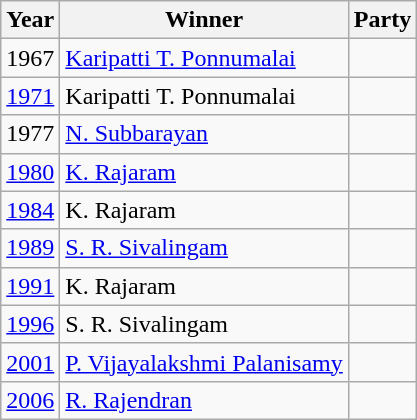<table class="wikitable sortable">
<tr>
<th>Year</th>
<th>Winner</th>
<th colspan="2">Party</th>
</tr>
<tr>
<td>1967</td>
<td><a href='#'>Karipatti T. Ponnumalai</a></td>
<td></td>
</tr>
<tr>
<td><a href='#'>1971</a></td>
<td>Karipatti T. Ponnumalai</td>
<td></td>
</tr>
<tr>
<td>1977</td>
<td><a href='#'>N. Subbarayan</a></td>
<td></td>
</tr>
<tr>
<td><a href='#'>1980</a></td>
<td><a href='#'>K. Rajaram</a></td>
<td></td>
</tr>
<tr>
<td><a href='#'>1984</a></td>
<td>K. Rajaram</td>
<td></td>
</tr>
<tr>
<td><a href='#'>1989</a></td>
<td><a href='#'>S. R. Sivalingam</a></td>
<td></td>
</tr>
<tr>
<td><a href='#'>1991</a></td>
<td>K. Rajaram</td>
<td></td>
</tr>
<tr>
<td><a href='#'>1996</a></td>
<td>S. R. Sivalingam</td>
<td></td>
</tr>
<tr>
<td><a href='#'>2001</a></td>
<td><a href='#'>P. Vijayalakshmi Palanisamy</a></td>
<td></td>
</tr>
<tr>
<td><a href='#'>2006</a></td>
<td><a href='#'>R. Rajendran</a></td>
<td></td>
</tr>
</table>
